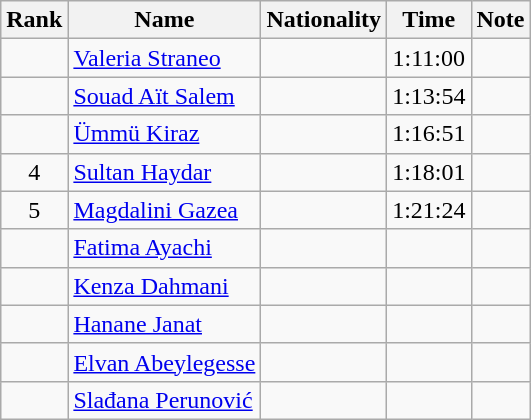<table class="wikitable sortable" style="text-align:center">
<tr>
<th>Rank</th>
<th>Name</th>
<th>Nationality</th>
<th>Time</th>
<th>Note</th>
</tr>
<tr>
<td></td>
<td align="left"><a href='#'>Valeria Straneo</a></td>
<td align="left"></td>
<td>1:11:00</td>
<td></td>
</tr>
<tr>
<td></td>
<td align="left"><a href='#'>Souad Aït Salem</a></td>
<td align="left"></td>
<td>1:13:54</td>
<td></td>
</tr>
<tr>
<td></td>
<td align="left"><a href='#'>Ümmü Kiraz</a></td>
<td align="left"></td>
<td>1:16:51</td>
<td></td>
</tr>
<tr>
<td>4</td>
<td align="left"><a href='#'>Sultan Haydar</a></td>
<td align="left"></td>
<td>1:18:01</td>
<td></td>
</tr>
<tr>
<td>5</td>
<td align="left"><a href='#'>Magdalini Gazea</a></td>
<td align="left"></td>
<td>1:21:24</td>
<td></td>
</tr>
<tr>
<td></td>
<td align="left"><a href='#'>Fatima Ayachi</a></td>
<td align="left"></td>
<td></td>
<td></td>
</tr>
<tr>
<td></td>
<td align="left"><a href='#'>Kenza Dahmani</a></td>
<td align="left"></td>
<td></td>
<td></td>
</tr>
<tr>
<td></td>
<td align="left"><a href='#'>Hanane Janat</a></td>
<td align="left"></td>
<td></td>
<td></td>
</tr>
<tr>
<td></td>
<td align="left"><a href='#'>Elvan Abeylegesse</a></td>
<td align="left"></td>
<td></td>
<td></td>
</tr>
<tr>
<td></td>
<td align="left"><a href='#'>Slađana Perunović</a></td>
<td align="left"></td>
<td></td>
<td></td>
</tr>
</table>
